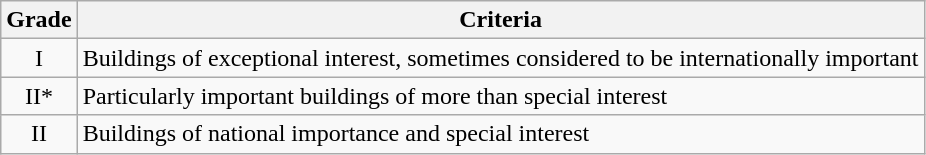<table class="wikitable">
<tr>
<th>Grade</th>
<th>Criteria</th>
</tr>
<tr>
<td align="center" >I</td>
<td>Buildings of exceptional interest, sometimes considered to be internationally important</td>
</tr>
<tr>
<td align="center" >II*</td>
<td>Particularly important buildings of more than special interest</td>
</tr>
<tr>
<td align="center" >II</td>
<td>Buildings of national importance and special interest</td>
</tr>
</table>
